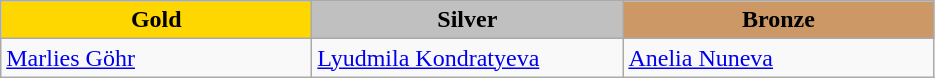<table class="wikitable" style="text-align:left">
<tr align="center">
<td width=200 bgcolor=gold><strong>Gold</strong></td>
<td width=200 bgcolor=silver><strong>Silver</strong></td>
<td width=200 bgcolor=CC9966><strong>Bronze</strong></td>
</tr>
<tr>
<td><a href='#'>Marlies Göhr</a><br><em></em></td>
<td><a href='#'>Lyudmila Kondratyeva</a><br><em></em></td>
<td><a href='#'>Anelia Nuneva</a><br><em></em></td>
</tr>
</table>
